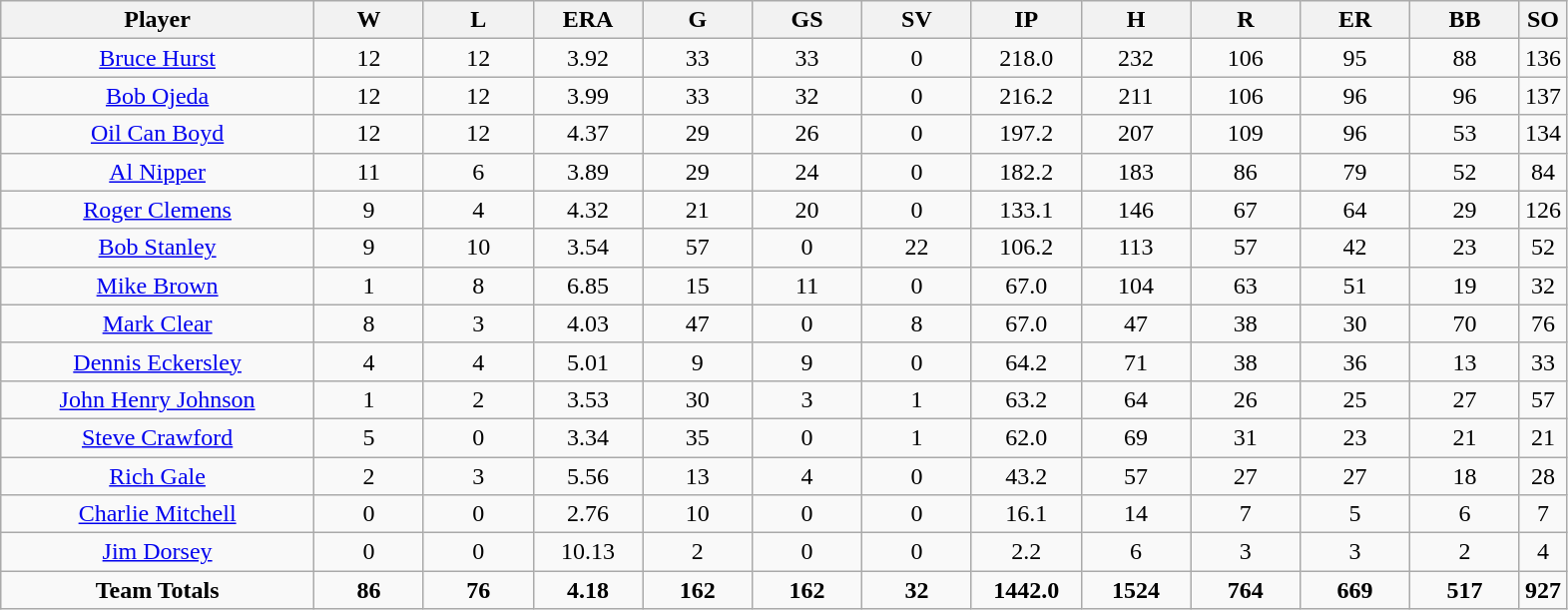<table class=wikitable style="text-align:center">
<tr>
<th bgcolor=#DDDDFF; width="20%">Player</th>
<th bgcolor=#DDDDFF; width="7%">W</th>
<th bgcolor=#DDDDFF; width="7%">L</th>
<th bgcolor=#DDDDFF; width="7%">ERA</th>
<th bgcolor=#DDDDFF; width="7%">G</th>
<th bgcolor=#DDDDFF; width="7%">GS</th>
<th bgcolor=#DDDDFF; width="7%">SV</th>
<th bgcolor=#DDDDFF; width="7%">IP</th>
<th bgcolor=#DDDDFF; width="7%">H</th>
<th bgcolor=#DDDDFF; width="7%">R</th>
<th bgcolor=#DDDDFF; width="7%">ER</th>
<th bgcolor=#DDDDFF; width="7%">BB</th>
<th bgcolor=#DDDDFF; width="7%">SO</th>
</tr>
<tr>
<td><a href='#'>Bruce Hurst</a></td>
<td>12</td>
<td>12</td>
<td>3.92</td>
<td>33</td>
<td>33</td>
<td>0</td>
<td>218.0</td>
<td>232</td>
<td>106</td>
<td>95</td>
<td>88</td>
<td>136</td>
</tr>
<tr>
<td><a href='#'>Bob Ojeda</a></td>
<td>12</td>
<td>12</td>
<td>3.99</td>
<td>33</td>
<td>32</td>
<td>0</td>
<td>216.2</td>
<td>211</td>
<td>106</td>
<td>96</td>
<td>96</td>
<td>137</td>
</tr>
<tr>
<td><a href='#'>Oil Can Boyd</a></td>
<td>12</td>
<td>12</td>
<td>4.37</td>
<td>29</td>
<td>26</td>
<td>0</td>
<td>197.2</td>
<td>207</td>
<td>109</td>
<td>96</td>
<td>53</td>
<td>134</td>
</tr>
<tr>
<td><a href='#'>Al Nipper</a></td>
<td>11</td>
<td>6</td>
<td>3.89</td>
<td>29</td>
<td>24</td>
<td>0</td>
<td>182.2</td>
<td>183</td>
<td>86</td>
<td>79</td>
<td>52</td>
<td>84</td>
</tr>
<tr>
<td><a href='#'>Roger Clemens</a></td>
<td>9</td>
<td>4</td>
<td>4.32</td>
<td>21</td>
<td>20</td>
<td>0</td>
<td>133.1</td>
<td>146</td>
<td>67</td>
<td>64</td>
<td>29</td>
<td>126</td>
</tr>
<tr>
<td><a href='#'>Bob Stanley</a></td>
<td>9</td>
<td>10</td>
<td>3.54</td>
<td>57</td>
<td>0</td>
<td>22</td>
<td>106.2</td>
<td>113</td>
<td>57</td>
<td>42</td>
<td>23</td>
<td>52</td>
</tr>
<tr>
<td><a href='#'>Mike Brown</a></td>
<td>1</td>
<td>8</td>
<td>6.85</td>
<td>15</td>
<td>11</td>
<td>0</td>
<td>67.0</td>
<td>104</td>
<td>63</td>
<td>51</td>
<td>19</td>
<td>32</td>
</tr>
<tr>
<td><a href='#'>Mark Clear</a></td>
<td>8</td>
<td>3</td>
<td>4.03</td>
<td>47</td>
<td>0</td>
<td>8</td>
<td>67.0</td>
<td>47</td>
<td>38</td>
<td>30</td>
<td>70</td>
<td>76</td>
</tr>
<tr>
<td><a href='#'>Dennis Eckersley</a></td>
<td>4</td>
<td>4</td>
<td>5.01</td>
<td>9</td>
<td>9</td>
<td>0</td>
<td>64.2</td>
<td>71</td>
<td>38</td>
<td>36</td>
<td>13</td>
<td>33</td>
</tr>
<tr>
<td><a href='#'>John Henry Johnson</a></td>
<td>1</td>
<td>2</td>
<td>3.53</td>
<td>30</td>
<td>3</td>
<td>1</td>
<td>63.2</td>
<td>64</td>
<td>26</td>
<td>25</td>
<td>27</td>
<td>57</td>
</tr>
<tr>
<td><a href='#'>Steve Crawford</a></td>
<td>5</td>
<td>0</td>
<td>3.34</td>
<td>35</td>
<td>0</td>
<td>1</td>
<td>62.0</td>
<td>69</td>
<td>31</td>
<td>23</td>
<td>21</td>
<td>21</td>
</tr>
<tr>
<td><a href='#'>Rich Gale</a></td>
<td>2</td>
<td>3</td>
<td>5.56</td>
<td>13</td>
<td>4</td>
<td>0</td>
<td>43.2</td>
<td>57</td>
<td>27</td>
<td>27</td>
<td>18</td>
<td>28</td>
</tr>
<tr>
<td><a href='#'>Charlie Mitchell</a></td>
<td>0</td>
<td>0</td>
<td>2.76</td>
<td>10</td>
<td>0</td>
<td>0</td>
<td>16.1</td>
<td>14</td>
<td>7</td>
<td>5</td>
<td>6</td>
<td>7</td>
</tr>
<tr>
<td><a href='#'>Jim Dorsey</a></td>
<td>0</td>
<td>0</td>
<td>10.13</td>
<td>2</td>
<td>0</td>
<td>0</td>
<td>2.2</td>
<td>6</td>
<td>3</td>
<td>3</td>
<td>2</td>
<td>4</td>
</tr>
<tr>
<td><strong>Team Totals</strong></td>
<td><strong>86</strong></td>
<td><strong>76</strong></td>
<td><strong>4.18</strong></td>
<td><strong>162</strong></td>
<td><strong>162</strong></td>
<td><strong>32</strong></td>
<td><strong>1442.0</strong></td>
<td><strong>1524</strong></td>
<td><strong>764</strong></td>
<td><strong>669</strong></td>
<td><strong>517</strong></td>
<td><strong>927</strong></td>
</tr>
</table>
